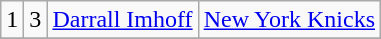<table class="wikitable">
<tr align="center" bgcolor="">
<td>1</td>
<td>3</td>
<td><a href='#'>Darrall Imhoff</a></td>
<td><a href='#'>New York Knicks</a></td>
</tr>
<tr align="center" bgcolor="">
</tr>
</table>
